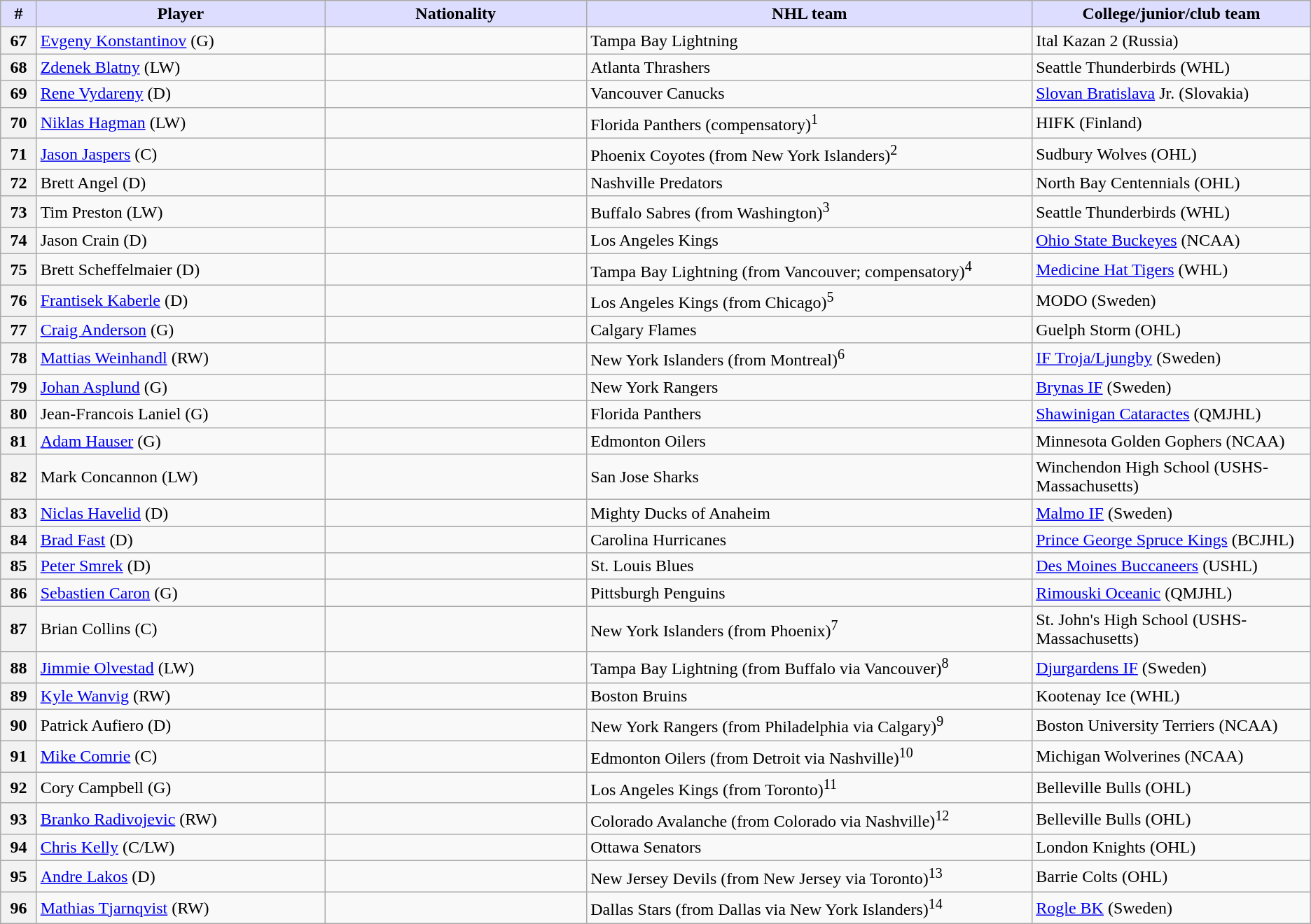<table class="wikitable">
<tr>
<th style="background:#ddf; width:2.75%;">#</th>
<th style="background:#ddf; width:22.0%;">Player</th>
<th style="background:#ddf; width:20.0%;">Nationality</th>
<th style="background:#ddf; width:34.0%;">NHL team</th>
<th style="background:#ddf; width:100.0%;">College/junior/club team</th>
</tr>
<tr>
<th>67</th>
<td><a href='#'>Evgeny Konstantinov</a> (G)</td>
<td></td>
<td>Tampa Bay Lightning</td>
<td>Ital Kazan 2 (Russia)</td>
</tr>
<tr>
<th>68</th>
<td><a href='#'>Zdenek Blatny</a> (LW)</td>
<td></td>
<td>Atlanta Thrashers</td>
<td>Seattle Thunderbirds (WHL)</td>
</tr>
<tr>
<th>69</th>
<td><a href='#'>Rene Vydareny</a> (D)</td>
<td></td>
<td>Vancouver Canucks</td>
<td><a href='#'>Slovan Bratislava</a> Jr. (Slovakia)</td>
</tr>
<tr>
<th>70</th>
<td><a href='#'>Niklas Hagman</a> (LW)</td>
<td></td>
<td>Florida Panthers (compensatory)<sup>1</sup></td>
<td>HIFK (Finland)</td>
</tr>
<tr>
<th>71</th>
<td><a href='#'>Jason Jaspers</a> (C)</td>
<td></td>
<td>Phoenix Coyotes (from New York Islanders)<sup>2</sup></td>
<td>Sudbury Wolves (OHL)</td>
</tr>
<tr>
<th>72</th>
<td>Brett Angel (D)</td>
<td></td>
<td>Nashville Predators</td>
<td>North Bay Centennials (OHL)</td>
</tr>
<tr>
<th>73</th>
<td>Tim Preston (LW)</td>
<td></td>
<td>Buffalo Sabres (from Washington)<sup>3</sup></td>
<td>Seattle Thunderbirds (WHL)</td>
</tr>
<tr>
<th>74</th>
<td>Jason Crain (D)</td>
<td></td>
<td>Los Angeles Kings</td>
<td><a href='#'>Ohio State Buckeyes</a> (NCAA)</td>
</tr>
<tr>
<th>75</th>
<td>Brett Scheffelmaier (D)</td>
<td></td>
<td>Tampa Bay Lightning (from Vancouver; compensatory)<sup>4</sup></td>
<td><a href='#'>Medicine Hat Tigers</a> (WHL)</td>
</tr>
<tr>
<th>76</th>
<td><a href='#'>Frantisek Kaberle</a> (D)</td>
<td></td>
<td>Los Angeles Kings (from Chicago)<sup>5</sup></td>
<td>MODO (Sweden)</td>
</tr>
<tr>
<th>77</th>
<td><a href='#'>Craig Anderson</a> (G)</td>
<td></td>
<td>Calgary Flames</td>
<td>Guelph Storm (OHL)</td>
</tr>
<tr>
<th>78</th>
<td><a href='#'>Mattias Weinhandl</a> (RW)</td>
<td></td>
<td>New York Islanders (from Montreal)<sup>6</sup></td>
<td><a href='#'>IF Troja/Ljungby</a> (Sweden)</td>
</tr>
<tr>
<th>79</th>
<td><a href='#'>Johan Asplund</a> (G)</td>
<td></td>
<td>New York Rangers</td>
<td><a href='#'>Brynas IF</a> (Sweden)</td>
</tr>
<tr>
<th>80</th>
<td>Jean-Francois Laniel (G)</td>
<td></td>
<td>Florida Panthers</td>
<td><a href='#'>Shawinigan Cataractes</a> (QMJHL)</td>
</tr>
<tr>
<th>81</th>
<td><a href='#'>Adam Hauser</a> (G)</td>
<td></td>
<td>Edmonton Oilers</td>
<td>Minnesota Golden Gophers (NCAA)</td>
</tr>
<tr>
<th>82</th>
<td>Mark Concannon (LW)</td>
<td></td>
<td>San Jose Sharks</td>
<td>Winchendon High School (USHS-Massachusetts)</td>
</tr>
<tr>
<th>83</th>
<td><a href='#'>Niclas Havelid</a> (D)</td>
<td></td>
<td>Mighty Ducks of Anaheim</td>
<td><a href='#'>Malmo IF</a> (Sweden)</td>
</tr>
<tr>
<th>84</th>
<td><a href='#'>Brad Fast</a> (D)</td>
<td></td>
<td>Carolina Hurricanes</td>
<td><a href='#'>Prince George Spruce Kings</a> (BCJHL)</td>
</tr>
<tr>
<th>85</th>
<td><a href='#'>Peter Smrek</a> (D)</td>
<td></td>
<td>St. Louis Blues</td>
<td><a href='#'>Des Moines Buccaneers</a> (USHL)</td>
</tr>
<tr>
<th>86</th>
<td><a href='#'>Sebastien Caron</a> (G)</td>
<td></td>
<td>Pittsburgh Penguins</td>
<td><a href='#'>Rimouski Oceanic</a> (QMJHL)</td>
</tr>
<tr>
<th>87</th>
<td>Brian Collins (C)</td>
<td></td>
<td>New York Islanders (from Phoenix)<sup>7</sup></td>
<td>St. John's High School (USHS-Massachusetts)</td>
</tr>
<tr>
<th>88</th>
<td><a href='#'>Jimmie Olvestad</a> (LW)</td>
<td></td>
<td>Tampa Bay Lightning (from Buffalo via Vancouver)<sup>8</sup></td>
<td><a href='#'>Djurgardens IF</a> (Sweden)</td>
</tr>
<tr>
<th>89</th>
<td><a href='#'>Kyle Wanvig</a> (RW)</td>
<td></td>
<td>Boston Bruins</td>
<td>Kootenay Ice (WHL)</td>
</tr>
<tr>
<th>90</th>
<td>Patrick Aufiero (D)</td>
<td></td>
<td>New York Rangers (from Philadelphia via Calgary)<sup>9</sup></td>
<td>Boston University Terriers (NCAA)</td>
</tr>
<tr>
<th>91</th>
<td><a href='#'>Mike Comrie</a> (C)</td>
<td></td>
<td>Edmonton Oilers (from Detroit via Nashville)<sup>10</sup></td>
<td>Michigan Wolverines (NCAA)</td>
</tr>
<tr>
<th>92</th>
<td>Cory Campbell (G)</td>
<td></td>
<td>Los Angeles Kings (from Toronto)<sup>11</sup></td>
<td>Belleville Bulls (OHL)</td>
</tr>
<tr>
<th>93</th>
<td><a href='#'>Branko Radivojevic</a> (RW)</td>
<td></td>
<td>Colorado Avalanche (from Colorado via Nashville)<sup>12</sup></td>
<td>Belleville Bulls (OHL)</td>
</tr>
<tr>
<th>94</th>
<td><a href='#'>Chris Kelly</a> (C/LW)</td>
<td></td>
<td>Ottawa Senators</td>
<td>London Knights (OHL)</td>
</tr>
<tr>
<th>95</th>
<td><a href='#'>Andre Lakos</a> (D)</td>
<td></td>
<td>New Jersey Devils (from New Jersey via Toronto)<sup>13</sup></td>
<td>Barrie Colts (OHL)</td>
</tr>
<tr>
<th>96</th>
<td><a href='#'>Mathias Tjarnqvist</a> (RW)</td>
<td></td>
<td>Dallas Stars (from Dallas via New York Islanders)<sup>14</sup></td>
<td><a href='#'>Rogle BK</a> (Sweden)</td>
</tr>
</table>
